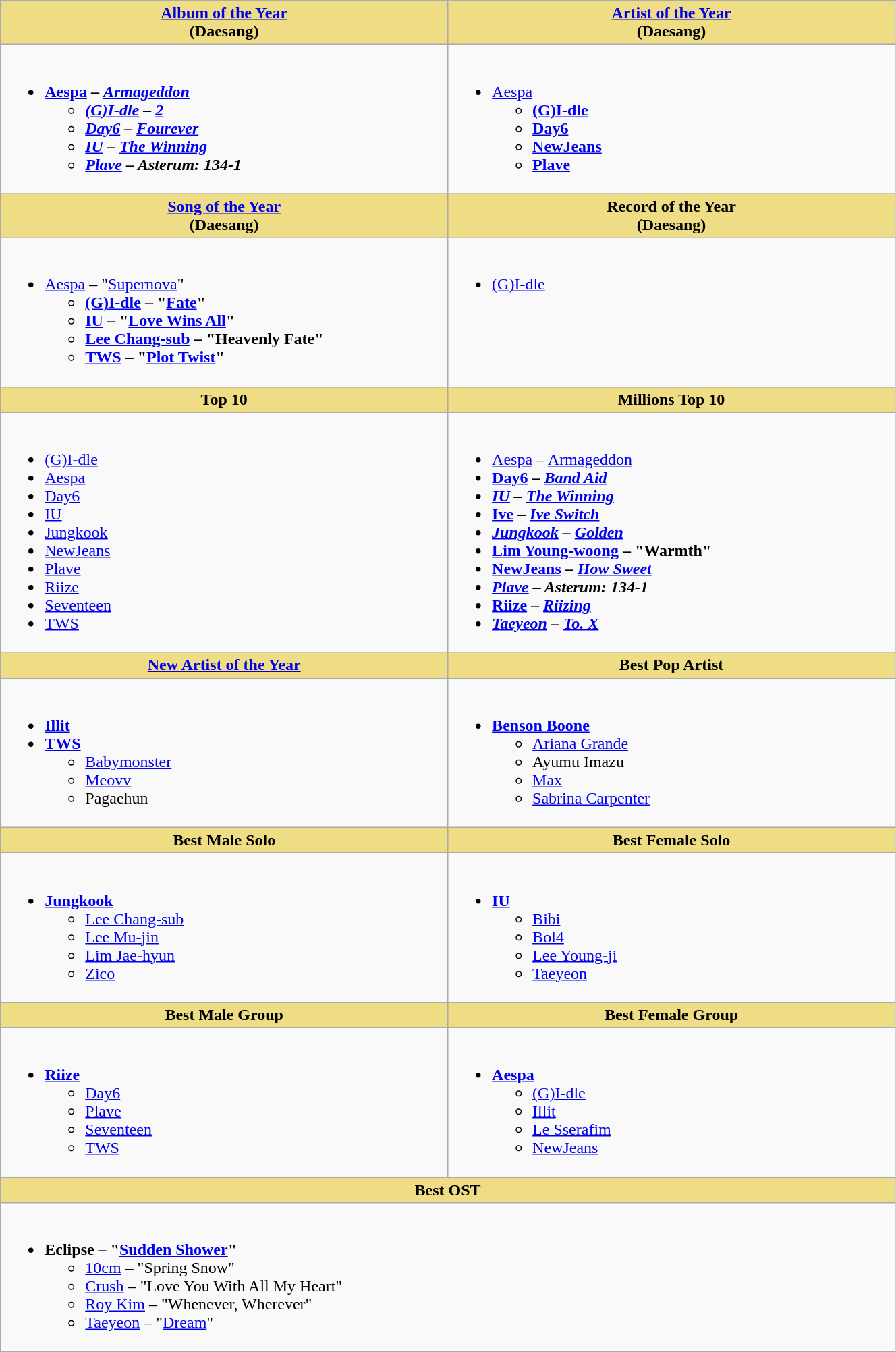<table class="wikitable" style="width:70%">
<tr>
<th scope="col" style="background-color:#EEDD85; width:35%"><a href='#'>Album of the Year</a><br>(Daesang)</th>
<th scope="col" style="background-color:#EEDD85; width:35%"><a href='#'>Artist of the Year</a><br>(Daesang)</th>
</tr>
<tr>
<td style="vertical-align:top"><br><ul><li><strong><a href='#'>Aespa</a> – <em><a href='#'>Armageddon</a><strong><em><ul><li><a href='#'>(G)I-dle</a> – </em><a href='#'>2</a><em></li><li><a href='#'>Day6</a> – </em><a href='#'>Fourever</a><em></li><li><a href='#'>IU</a> – </em><a href='#'>The Winning</a><em></li><li><a href='#'>Plave</a> – </em>Asterum: 134-1<em></li></ul></li></ul></td>
<td style="vertical-align:top"><br><ul><li></strong><a href='#'>Aespa</a><strong><ul><li><a href='#'>(G)I-dle</a></li><li><a href='#'>Day6</a></li><li><a href='#'>NewJeans</a></li><li><a href='#'>Plave</a></li></ul></li></ul></td>
</tr>
<tr>
<th scope="col" style="background-color:#EEDD85; width:35%"><a href='#'>Song of the Year</a><br>(Daesang)</th>
<th scope="col" style="background-color:#EEDD85; width:35%">Record of the Year<br>(Daesang)</th>
</tr>
<tr>
<td style="vertical-align:top"><br><ul><li></strong><a href='#'>Aespa</a> – "<a href='#'>Supernova</a>"<strong><ul><li><a href='#'>(G)I-dle</a> – "<a href='#'>Fate</a>"</li><li><a href='#'>IU</a> – "<a href='#'>Love Wins All</a>"</li><li><a href='#'>Lee Chang-sub</a> – "Heavenly Fate"</li><li><a href='#'>TWS</a> – "<a href='#'>Plot Twist</a>"</li></ul></li></ul></td>
<td style="vertical-align:top"><br><ul><li></strong><a href='#'>(G)I-dle</a><strong></li></ul></td>
</tr>
<tr>
<th scope="col" style="background-color:#EEDD85; width:35%">Top 10</th>
<th scope="col" style="background-color:#EEDD85; width:35%">Millions Top 10</th>
</tr>
<tr>
<td style="vertical-align:top"><br><ul><li></strong><a href='#'>(G)I-dle</a><strong></li><li></strong><a href='#'>Aespa</a><strong></li><li></strong><a href='#'>Day6</a><strong></li><li></strong><a href='#'>IU</a><strong></li><li></strong><a href='#'>Jungkook</a><strong></li><li></strong><a href='#'>NewJeans</a><strong></li><li></strong><a href='#'>Plave</a><strong></li><li></strong><a href='#'>Riize</a><strong></li><li></strong><a href='#'>Seventeen</a><strong></li><li></strong><a href='#'>TWS</a><strong></li></ul></td>
<td style="vertical-align:top"><br><ul><li></strong><a href='#'>Aespa</a> – </em><a href='#'>Armageddon</a></em></strong></li><li><strong><a href='#'>Day6</a> – <em><a href='#'>Band Aid</a><strong><em></li><li></strong><a href='#'>IU</a> – </em><a href='#'>The Winning</a></em></strong></li><li><strong><a href='#'>Ive</a> – <em><a href='#'>Ive Switch</a><strong><em></li><li></strong><a href='#'>Jungkook</a> – </em><a href='#'>Golden</a></em></strong></li><li><strong><a href='#'>Lim Young-woong</a> – "Warmth"</strong></li><li><strong><a href='#'>NewJeans</a> – <em><a href='#'>How Sweet</a><strong><em></li><li></strong><a href='#'>Plave</a> – </em>Asterum: 134-1</em></strong></li><li><strong><a href='#'>Riize</a> – <em><a href='#'>Riizing</a><strong><em></li><li></strong><a href='#'>Taeyeon</a> – </em><a href='#'>To. X</a></em></strong></li></ul></td>
</tr>
<tr>
<th scope="col" style="background-color:#EEDD85; width:35%"><a href='#'>New Artist of the Year</a></th>
<th scope="col" style="background-color:#EEDD85; width:35%">Best Pop Artist</th>
</tr>
<tr>
<td style="vertical-align:top"><br><ul><li><strong><a href='#'>Illit</a></strong></li><li><strong><a href='#'>TWS</a></strong><ul><li><a href='#'>Babymonster</a></li><li><a href='#'>Meovv</a></li><li>Pagaehun</li></ul></li></ul></td>
<td style="vertical-align:top"><br><ul><li><strong><a href='#'>Benson Boone</a></strong><ul><li><a href='#'>Ariana Grande</a></li><li>Ayumu Imazu</li><li><a href='#'>Max</a></li><li><a href='#'>Sabrina Carpenter</a></li></ul></li></ul></td>
</tr>
<tr>
<th scope="col" style="background-color:#EEDD85; width:35%">Best Male Solo</th>
<th scope="col" style="background-color:#EEDD85; width:35%">Best Female Solo</th>
</tr>
<tr>
<td style="vertical-align:top"><br><ul><li><strong><a href='#'>Jungkook</a></strong><ul><li><a href='#'>Lee Chang-sub</a></li><li><a href='#'>Lee Mu-jin</a></li><li><a href='#'>Lim Jae-hyun</a></li><li><a href='#'>Zico</a></li></ul></li></ul></td>
<td style="vertical-align:top"><br><ul><li><strong><a href='#'>IU</a></strong><ul><li><a href='#'>Bibi</a></li><li><a href='#'>Bol4</a></li><li><a href='#'>Lee Young-ji</a></li><li><a href='#'>Taeyeon</a></li></ul></li></ul></td>
</tr>
<tr>
<th scope="col" style="background-color:#EEDD85; width:35%">Best Male Group</th>
<th scope="col" style="background-color:#EEDD85; width:35%">Best Female Group</th>
</tr>
<tr>
<td style="vertical-align:top"><br><ul><li><strong><a href='#'>Riize</a></strong><ul><li><a href='#'>Day6</a></li><li><a href='#'>Plave</a></li><li><a href='#'>Seventeen</a></li><li><a href='#'>TWS</a></li></ul></li></ul></td>
<td style="vertical-align:top"><br><ul><li><strong><a href='#'>Aespa</a></strong><ul><li><a href='#'>(G)I-dle</a></li><li><a href='#'>Illit</a></li><li><a href='#'>Le Sserafim</a></li><li><a href='#'>NewJeans</a></li></ul></li></ul></td>
</tr>
<tr>
<th scope="col" colspan="2" style="background-color:#EEDD85">Best OST</th>
</tr>
<tr>
<td style="vertical-align:top" colspan="2"><br><ul><li><strong>Eclipse – "<a href='#'>Sudden Shower</a>" </strong><ul><li><a href='#'>10cm</a> – "Spring Snow" </li><li><a href='#'>Crush</a> – "Love You With All My Heart" </li><li><a href='#'>Roy Kim</a> – "Whenever, Wherever" </li><li><a href='#'>Taeyeon</a> – "<a href='#'>Dream</a>" </li></ul></li></ul></td>
</tr>
</table>
